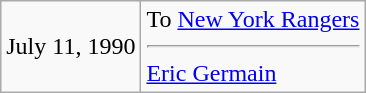<table class="wikitable">
<tr>
<td>July 11, 1990</td>
<td valign="top">To <a href='#'>New York Rangers</a><hr><a href='#'>Eric Germain</a></td>
</tr>
</table>
